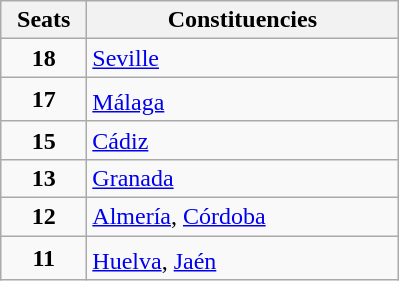<table class="wikitable" style="text-align:left;">
<tr>
<th width="50">Seats</th>
<th width="200">Constituencies</th>
</tr>
<tr>
<td align="center"><strong>18</strong></td>
<td><a href='#'>Seville</a></td>
</tr>
<tr>
<td align="center"><strong>17</strong></td>
<td><a href='#'>Málaga</a><sup></sup></td>
</tr>
<tr>
<td align="center"><strong>15</strong></td>
<td><a href='#'>Cádiz</a></td>
</tr>
<tr>
<td align="center"><strong>13</strong></td>
<td><a href='#'>Granada</a></td>
</tr>
<tr>
<td align="center"><strong>12</strong></td>
<td><a href='#'>Almería</a>, <a href='#'>Córdoba</a></td>
</tr>
<tr>
<td align="center"><strong>11</strong></td>
<td><a href='#'>Huelva</a>, <a href='#'>Jaén</a><sup></sup></td>
</tr>
</table>
